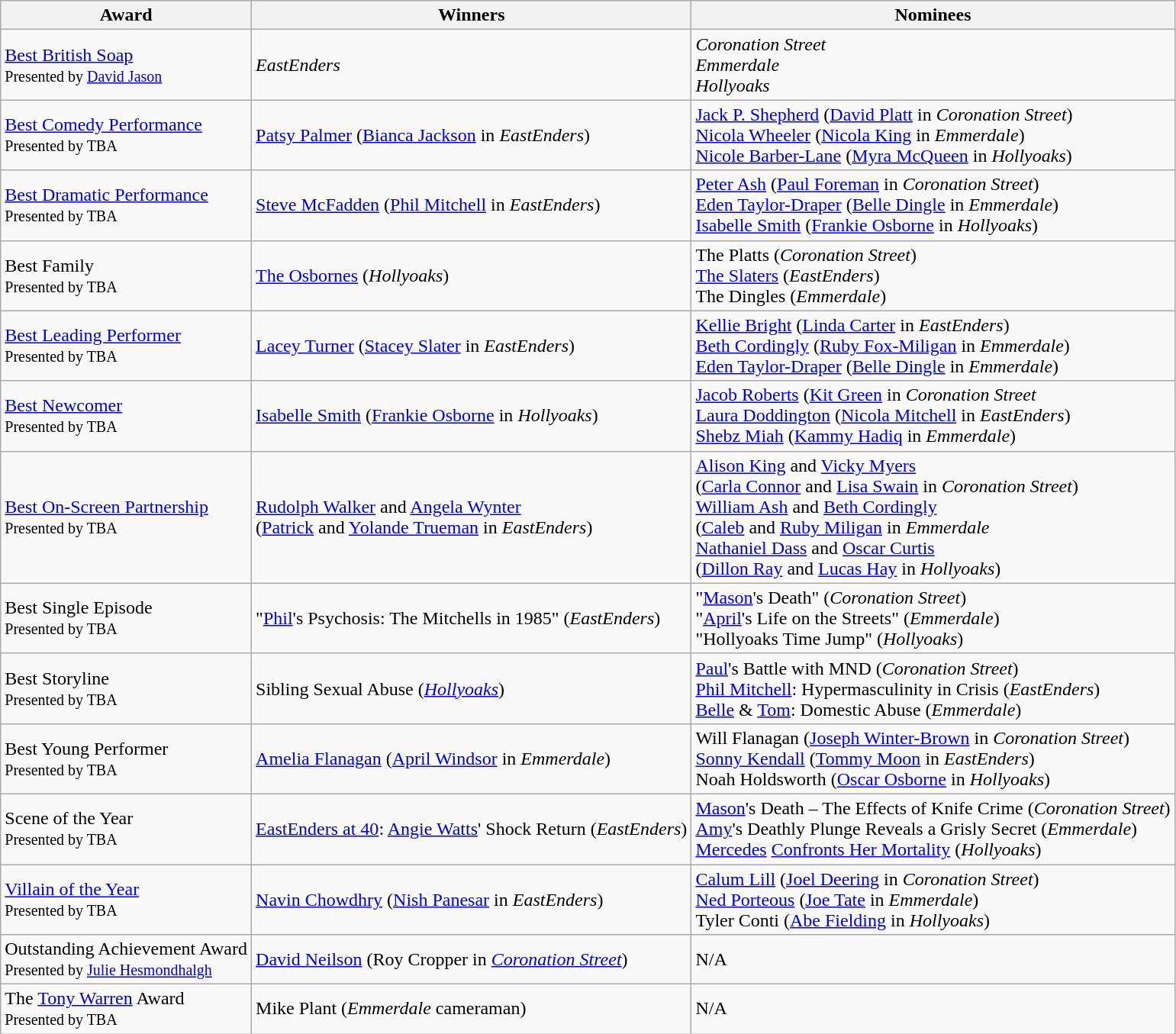<table class="wikitable">
<tr>
<th>Award</th>
<th>Winners</th>
<th>Nominees</th>
</tr>
<tr>
<td><a href='#'>Best British Soap</a><br><small>Presented by <a href='#'>David Jason</a></small></td>
<td><em>EastEnders</em></td>
<td><em>Coronation Street</em> <br> <em>Emmerdale</em> <br> <em>Hollyoaks</em></td>
</tr>
<tr>
<td><a href='#'>Best Comedy Performance</a><br><small>Presented by TBA</small></td>
<td><a href='#'>Patsy Palmer</a> (<a href='#'>Bianca Jackson</a> in <em>EastEnders</em>)</td>
<td><a href='#'>Jack P. Shepherd</a> (<a href='#'>David Platt</a> in <em>Coronation Street</em>) <br> <a href='#'>Nicola Wheeler</a> (<a href='#'>Nicola King</a> in <em>Emmerdale</em>) <br> <a href='#'>Nicole Barber-Lane</a> (<a href='#'>Myra McQueen</a> in <em>Hollyoaks</em>)</td>
</tr>
<tr>
<td><a href='#'>Best Dramatic Performance</a><br><small>Presented by TBA</small></td>
<td><a href='#'>Steve McFadden</a> (<a href='#'>Phil Mitchell</a> in <em>EastEnders</em>)</td>
<td><a href='#'>Peter Ash</a> (<a href='#'>Paul Foreman</a> in <em>Coronation Street</em>) <br> <a href='#'>Eden Taylor-Draper</a> (<a href='#'>Belle Dingle</a> in <em>Emmerdale</em>) <br> <a href='#'>Isabelle Smith</a> (<a href='#'>Frankie Osborne</a> in <em>Hollyoaks</em>)</td>
</tr>
<tr>
<td>Best Family<br><small>Presented by TBA</small></td>
<td><a href='#'>The Osbornes</a> (<em>Hollyoaks</em>)</td>
<td>The Platts (<em>Coronation Street</em>) <br> <a href='#'>The Slaters</a> (<em>EastEnders</em>) <br> The Dingles (<em>Emmerdale</em>)</td>
</tr>
<tr>
<td><a href='#'>Best Leading Performer</a><br><small>Presented by TBA</small></td>
<td><a href='#'>Lacey Turner</a> (<a href='#'>Stacey Slater</a> in <em>EastEnders</em>)</td>
<td><a href='#'>Kellie Bright</a> (<a href='#'>Linda Carter</a> in <em>EastEnders</em>) <br> <a href='#'>Beth Cordingly</a> (<a href='#'>Ruby Fox-Miligan</a> in <em>Emmerdale</em>) <br> <a href='#'>Eden Taylor-Draper</a> (<a href='#'>Belle Dingle</a> in <em>Emmerdale</em>)</td>
</tr>
<tr>
<td><a href='#'>Best Newcomer</a><br><small>Presented by TBA</small></td>
<td><a href='#'>Isabelle Smith</a> (<a href='#'>Frankie Osborne</a> in <em>Hollyoaks</em>)</td>
<td><a href='#'>Jacob Roberts</a> (<a href='#'>Kit Green</a> in <em>Coronation Street</em> <br> <a href='#'>Laura Doddington</a> (<a href='#'>Nicola Mitchell</a> in <em>EastEnders</em>) <br> <a href='#'>Shebz Miah</a> (<a href='#'>Kammy Hadiq</a> in <em>Emmerdale</em>)</td>
</tr>
<tr>
<td><a href='#'>Best On-Screen Partnership</a><br><small>Presented by TBA</small></td>
<td><a href='#'>Rudolph Walker</a> and <a href='#'>Angela Wynter</a> <br> (<a href='#'>Patrick</a> and <a href='#'>Yolande Trueman</a> in <em>EastEnders</em>)</td>
<td><a href='#'>Alison King</a> and <a href='#'>Vicky Myers</a> <br> (<a href='#'>Carla Connor</a> and <a href='#'>Lisa Swain</a> in <em>Coronation Street</em>) <br> <a href='#'>William Ash</a> and <a href='#'>Beth Cordingly</a> <br> (<a href='#'>Caleb</a> and <a href='#'>Ruby Miligan</a> in <em>Emmerdale</em> <br> <a href='#'>Nathaniel Dass</a> and <a href='#'>Oscar Curtis</a> <br> (<a href='#'>Dillon Ray</a> and <a href='#'>Lucas Hay</a> in <em>Hollyoaks</em>)</td>
</tr>
<tr>
<td>Best Single Episode<br><small>Presented by TBA</small></td>
<td>"<a href='#'>Phil</a>'s Psychosis: The Mitchells in 1985" (<em>EastEnders</em>)</td>
<td>"<a href='#'>Mason</a>'s Death" (<em>Coronation Street</em>) <br> "<a href='#'>April</a>'s Life on the Streets" (<em>Emmerdale</em>) <br> "Hollyoaks Time Jump" (<em>Hollyoaks</em>)</td>
</tr>
<tr>
<td>Best Storyline<br><small>Presented by TBA</small></td>
<td>Sibling Sexual Abuse (<em><a href='#'>Hollyoaks</a></em>)</td>
<td><a href='#'>Paul</a>'s Battle with MND (<em>Coronation Street</em>) <br> <a href='#'>Phil Mitchell</a>: Hypermasculinity in Crisis (<em>EastEnders</em>) <br> <a href='#'>Belle</a> & <a href='#'>Tom</a>: Domestic Abuse (<em>Emmerdale</em>)</td>
</tr>
<tr>
<td>Best Young Performer<br><small>Presented by TBA</small></td>
<td><a href='#'>Amelia Flanagan</a> (<a href='#'>April Windsor</a> in <em>Emmerdale</em>)</td>
<td>Will Flanagan (<a href='#'>Joseph Winter-Brown</a> in <em>Coronation Street</em>) <br> <a href='#'>Sonny Kendall</a> (<a href='#'>Tommy Moon</a> in <em>EastEnders</em>) <br> Noah Holdsworth (<a href='#'>Oscar Osborne</a> in <em>Hollyoaks</em>)</td>
</tr>
<tr>
<td>Scene of the Year<br><small>Presented by TBA</small></td>
<td><a href='#'>EastEnders at 40</a>: <a href='#'>Angie Watts</a>' Shock Return (<em>EastEnders</em>)</td>
<td><a href='#'>Mason</a>'s Death – The Effects of Knife Crime (<em>Coronation Street</em>) <br> <a href='#'>Amy</a>'s Deathly Plunge Reveals a Grisly Secret (<em>Emmerdale</em>) <br> <a href='#'>Mercedes</a> <a href='#'>Confronts Her Mortality</a> (<em>Hollyoaks</em>)</td>
</tr>
<tr>
<td><a href='#'>Villain of the Year</a><br><small>Presented by TBA</small></td>
<td><a href='#'>Navin Chowdhry</a> (<a href='#'>Nish Panesar</a> in <em>EastEnders</em>)</td>
<td><a href='#'>Calum Lill</a> (<a href='#'>Joel Deering</a> in <em>Coronation Street</em>) <br> <a href='#'>Ned Porteous</a> (<a href='#'>Joe Tate</a> in <em>Emmerdale</em>) <br> Tyler Conti (<a href='#'>Abe Fielding</a> in <em>Hollyoaks</em>)</td>
</tr>
<tr>
<td>Outstanding Achievement Award<br><small>Presented by <a href='#'>Julie Hesmondhalgh</a></small></td>
<td><a href='#'>David Neilson</a> (Roy Cropper in <em><a href='#'>Coronation Street</a></em>)</td>
<td>N/A</td>
</tr>
<tr>
<td>The <a href='#'>Tony Warren</a> Award<br><small>Presented by TBA</small></td>
<td>Mike Plant (<em>Emmerdale</em> cameraman)</td>
<td>N/A</td>
</tr>
</table>
